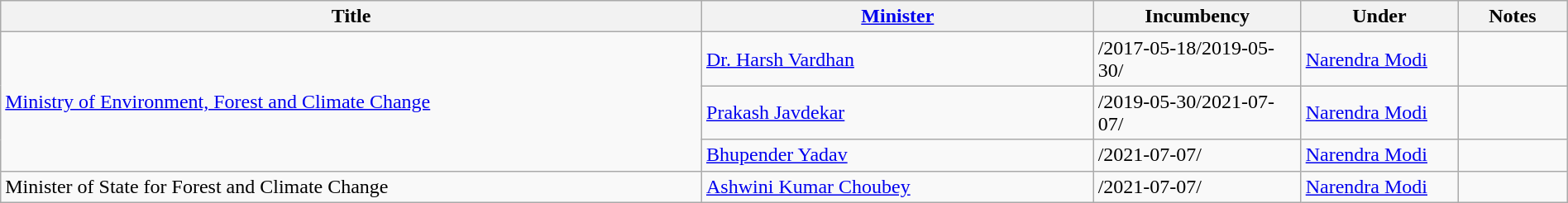<table class="wikitable" style="width:100%;">
<tr>
<th>Title</th>
<th style="width:25%;"><a href='#'>Minister</a></th>
<th style="width:160px;">Incumbency</th>
<th style="width:10%;">Under</th>
<th style="width:7%;">Notes</th>
</tr>
<tr>
<td rowspan="3"><a href='#'>Ministry of Environment, Forest and Climate Change</a></td>
<td><a href='#'>Dr. Harsh Vardhan</a></td>
<td>/2017-05-18/2019-05-30/</td>
<td><a href='#'>Narendra Modi</a></td>
<td></td>
</tr>
<tr>
<td><a href='#'>Prakash Javdekar</a></td>
<td>/2019-05-30/2021-07-07/</td>
<td><a href='#'>Narendra Modi</a></td>
<td></td>
</tr>
<tr>
<td><a href='#'>Bhupender Yadav</a></td>
<td>/2021-07-07/</td>
<td><a href='#'>Narendra Modi</a></td>
<td></td>
</tr>
<tr>
<td>Minister of State for Forest and Climate Change</td>
<td><a href='#'>Ashwini Kumar Choubey</a></td>
<td>/2021-07-07/</td>
<td><a href='#'>Narendra Modi</a></td>
<td></td>
</tr>
</table>
